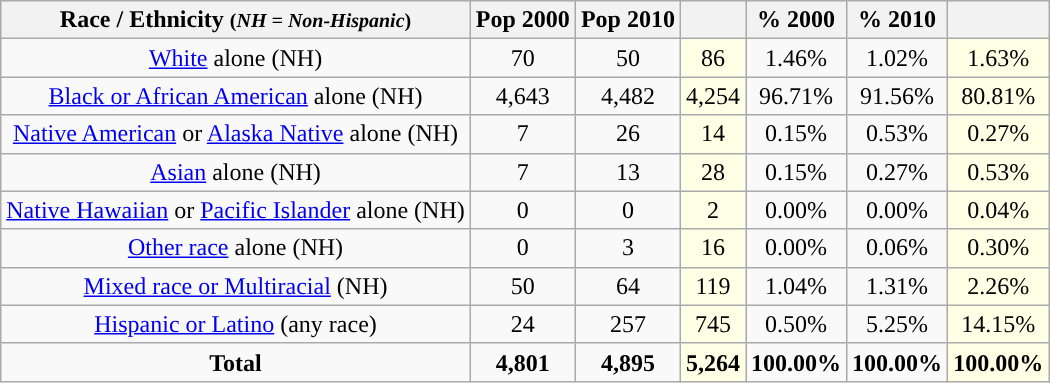<table class="wikitable" style="text-align:center;">
<tr>
<th>Race / Ethnicity <small>(<em>NH = Non-Hispanic</em>)</small></th>
<th>Pop 2000</th>
<th>Pop 2010</th>
<th></th>
<th>% 2000</th>
<th>% 2010</th>
<th></th>
</tr>
<tr>
<td><a href='#'>White</a> alone (NH)</td>
<td>70</td>
<td>50</td>
<td style='background: #ffffe6;'>86</td>
<td>1.46%</td>
<td>1.02%</td>
<td style='background: #ffffe6;'>1.63%</td>
</tr>
<tr>
<td><a href='#'>Black or African American</a> alone (NH)</td>
<td>4,643</td>
<td>4,482</td>
<td style='background: #ffffe6;'>4,254</td>
<td>96.71%</td>
<td>91.56%</td>
<td style='background: #ffffe6;'>80.81%</td>
</tr>
<tr>
<td><a href='#'>Native American</a> or <a href='#'>Alaska Native</a> alone (NH)</td>
<td>7</td>
<td>26</td>
<td style='background: #ffffe6;'>14</td>
<td>0.15%</td>
<td>0.53%</td>
<td style='background: #ffffe6;'>0.27%</td>
</tr>
<tr>
<td><a href='#'>Asian</a> alone (NH)</td>
<td>7</td>
<td>13</td>
<td style='background: #ffffe6;'>28</td>
<td>0.15%</td>
<td>0.27%</td>
<td style='background: #ffffe6;'>0.53%</td>
</tr>
<tr>
<td><a href='#'>Native Hawaiian</a> or <a href='#'>Pacific Islander</a> alone (NH)</td>
<td>0</td>
<td>0</td>
<td style='background: #ffffe6;'>2</td>
<td>0.00%</td>
<td>0.00%</td>
<td style='background: #ffffe6;'>0.04%</td>
</tr>
<tr>
<td><a href='#'>Other race</a> alone (NH)</td>
<td>0</td>
<td>3</td>
<td style='background: #ffffe6;'>16</td>
<td>0.00%</td>
<td>0.06%</td>
<td style='background: #ffffe6;'>0.30%</td>
</tr>
<tr>
<td><a href='#'>Mixed race or Multiracial</a> (NH)</td>
<td>50</td>
<td>64</td>
<td style='background: #ffffe6;'>119</td>
<td>1.04%</td>
<td>1.31%</td>
<td style='background: #ffffe6;'>2.26%</td>
</tr>
<tr>
<td><a href='#'>Hispanic or Latino</a> (any race)</td>
<td>24</td>
<td>257</td>
<td style='background: #ffffe6;'>745</td>
<td>0.50%</td>
<td>5.25%</td>
<td style='background: #ffffe6;'>14.15%</td>
</tr>
<tr>
<td><strong>Total</strong></td>
<td><strong>4,801</strong></td>
<td><strong>4,895</strong></td>
<td style='background: #ffffe6;'><strong>5,264</strong></td>
<td><strong>100.00%</strong></td>
<td><strong>100.00%</strong></td>
<td style='background: #ffffe6;'><strong>100.00%</strong></td>
</tr>
</table>
